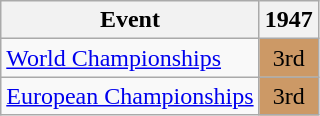<table class="wikitable">
<tr>
<th>Event</th>
<th>1947</th>
</tr>
<tr>
<td><a href='#'>World Championships</a></td>
<td align="center" bgcolor="cc9966">3rd</td>
</tr>
<tr>
<td><a href='#'>European Championships</a></td>
<td align="center" bgcolor="cc9966">3rd</td>
</tr>
</table>
